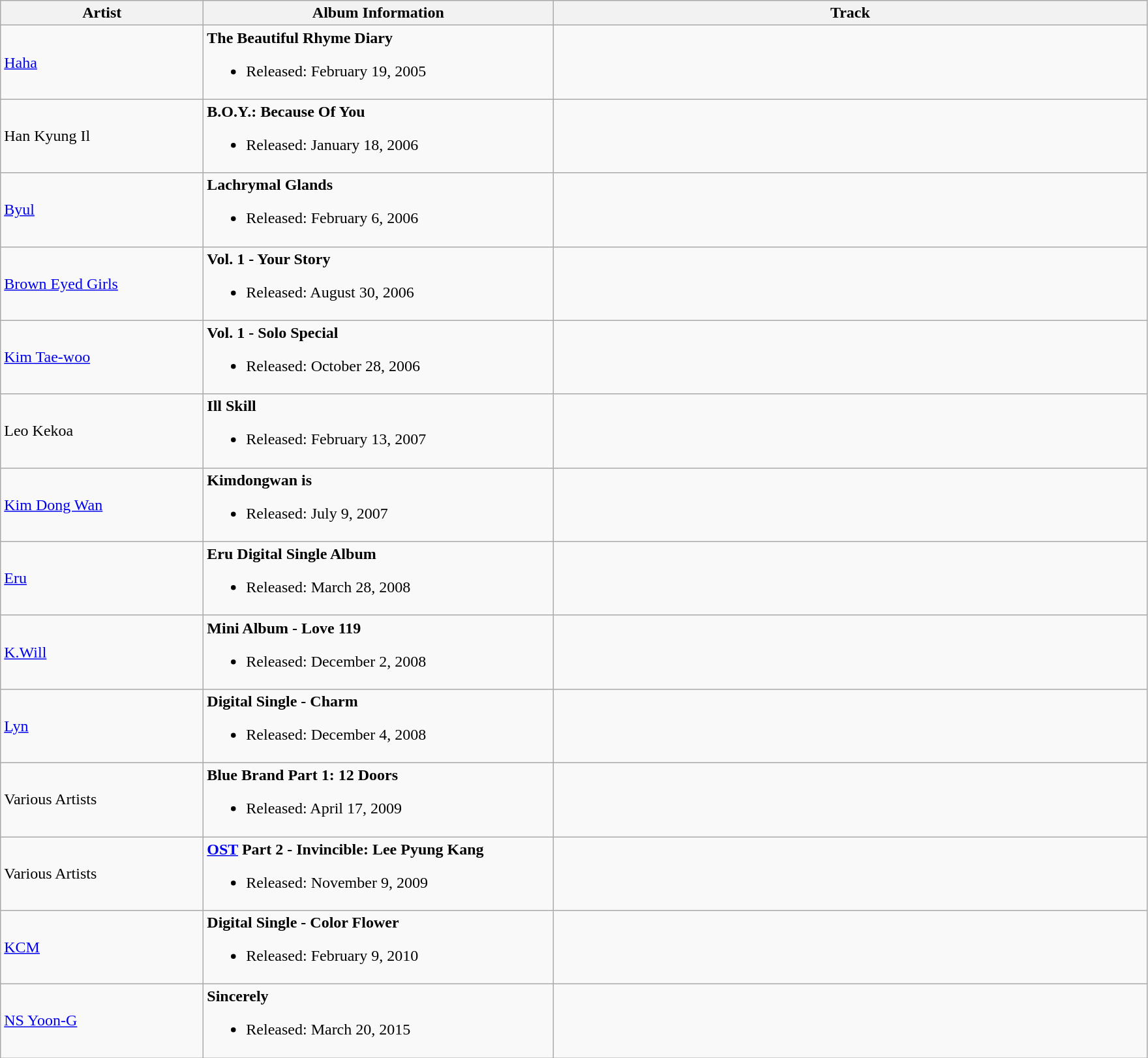<table class="wikitable">
<tr>
<th align="left" width="200px">Artist</th>
<th align="left" width="350px">Album Information</th>
<th align="left" width="600px">Track</th>
</tr>
<tr>
<td align="left"><a href='#'>Haha</a></td>
<td align="left"><strong>The Beautiful Rhyme Diary</strong><br><ul><li>Released: February 19, 2005</li></ul></td>
<td align="left" style="font-size: 85%;"><br></td>
</tr>
<tr>
<td align="left">Han Kyung Il</td>
<td align="left"><strong>B.O.Y.: Because Of You</strong><br><ul><li>Released: January 18, 2006</li></ul></td>
<td align="left" style="font-size: 85%;"><br></td>
</tr>
<tr>
<td align="left"><a href='#'>Byul</a></td>
<td align="left"><strong>Lachrymal Glands</strong><br><ul><li>Released: February 6, 2006</li></ul></td>
<td align="left" style="font-size: 85%;"><br></td>
</tr>
<tr>
<td align="left"><a href='#'>Brown Eyed Girls</a></td>
<td align="left"><strong>Vol. 1 - Your Story</strong><br><ul><li>Released: August 30, 2006</li></ul></td>
<td align="left" style="font-size: 85%;"><br></td>
</tr>
<tr>
<td align="left"><a href='#'>Kim Tae-woo</a></td>
<td align="left"><strong>Vol. 1 - Solo Special</strong><br><ul><li>Released: October 28, 2006</li></ul></td>
<td align="left" style="font-size: 85%;"><br></td>
</tr>
<tr>
<td align="left">Leo Kekoa</td>
<td align="left"><strong>Ill Skill</strong><br><ul><li>Released: February 13, 2007</li></ul></td>
<td align="left" style="font-size: 85%;"><br></td>
</tr>
<tr>
<td align="left"><a href='#'>Kim Dong Wan</a></td>
<td align="left"><strong>Kimdongwan is</strong><br><ul><li>Released: July 9, 2007</li></ul></td>
<td align="left" style="font-size: 85%;"><br></td>
</tr>
<tr>
<td align="left"><a href='#'>Eru</a></td>
<td align="left"><strong>Eru Digital Single Album</strong><br><ul><li>Released: March 28, 2008</li></ul></td>
<td align="left" style="font-size: 85%;"><br></td>
</tr>
<tr>
<td align="left"><a href='#'>K.Will</a></td>
<td align="left"><strong>Mini Album - Love 119</strong><br><ul><li>Released: December 2, 2008</li></ul></td>
<td align="left" style="font-size: 85%;"><br></td>
</tr>
<tr>
<td align="left"><a href='#'>Lyn</a></td>
<td align="left"><strong>Digital Single - Charm</strong><br><ul><li>Released: December 4, 2008</li></ul></td>
<td align="left" style="font-size: 85%;"><br></td>
</tr>
<tr>
<td align="left">Various Artists</td>
<td align="left"><strong>Blue Brand Part 1: 12 Doors</strong><br><ul><li>Released: April 17, 2009</li></ul></td>
<td align="left" style="font-size: 85%;"><br></td>
</tr>
<tr>
<td align="left">Various Artists</td>
<td align="left"><strong><a href='#'>OST</a> Part 2 - Invincible: Lee Pyung Kang</strong><br><ul><li>Released: November 9, 2009</li></ul></td>
<td align="left" style="font-size: 85%;"><br></td>
</tr>
<tr>
<td align="left"><a href='#'>KCM</a></td>
<td align="left"><strong>Digital Single - Color Flower</strong><br><ul><li>Released: February 9, 2010</li></ul></td>
<td align="left" style="font-size: 85%;"><br></td>
</tr>
<tr>
<td align="left"><a href='#'>NS Yoon-G</a></td>
<td align="left"><strong>Sincerely</strong><br><ul><li>Released: March 20, 2015</li></ul></td>
<td align="left" style="font-size: 85%;"><br></td>
</tr>
</table>
